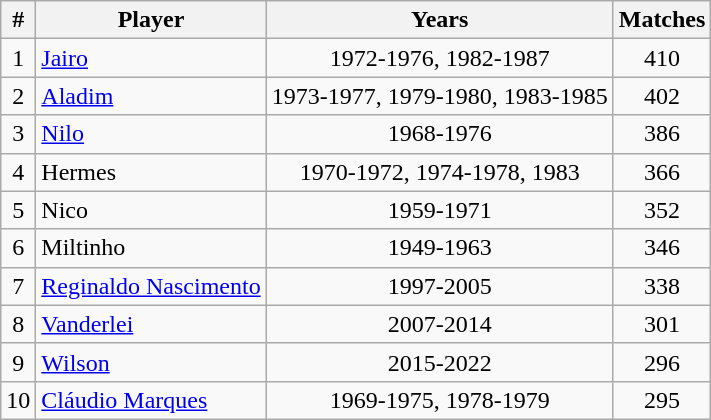<table class="wikitable" style="text-align: center;">
<tr>
<th>#</th>
<th>Player</th>
<th>Years</th>
<th>Matches</th>
</tr>
<tr>
<td>1</td>
<td align="left"> <a href='#'>Jairo</a></td>
<td>1972-1976, 1982-1987</td>
<td>410</td>
</tr>
<tr>
<td>2</td>
<td align="left"> <a href='#'>Aladim</a></td>
<td>1973-1977, 1979-1980, 1983-1985</td>
<td>402</td>
</tr>
<tr>
<td>3</td>
<td align="left"> <a href='#'>Nilo</a></td>
<td>1968-1976</td>
<td>386</td>
</tr>
<tr>
<td>4</td>
<td align="left"> Hermes</td>
<td>1970-1972, 1974-1978, 1983</td>
<td>366</td>
</tr>
<tr>
<td>5</td>
<td align="left"> Nico</td>
<td>1959-1971</td>
<td>352</td>
</tr>
<tr>
<td>6</td>
<td align="left"> Miltinho</td>
<td>1949-1963</td>
<td>346</td>
</tr>
<tr>
<td>7</td>
<td align="left"> <a href='#'>Reginaldo Nascimento</a></td>
<td>1997-2005</td>
<td>338</td>
</tr>
<tr>
<td>8</td>
<td align="left"> <a href='#'>Vanderlei</a></td>
<td>2007-2014</td>
<td>301</td>
</tr>
<tr>
<td>9</td>
<td align="left"> <a href='#'>Wilson</a></td>
<td>2015-2022</td>
<td>296</td>
</tr>
<tr>
<td>10</td>
<td align="left"> <a href='#'>Cláudio Marques</a></td>
<td>1969-1975, 1978-1979</td>
<td>295</td>
</tr>
</table>
